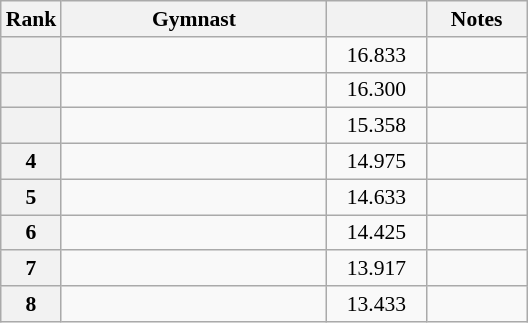<table class="wikitable sortable" style="text-align:center; font-size:90%">
<tr>
<th scope="col" style="width:20px;">Rank</th>
<th ! scope="col" style="width:170px;">Gymnast</th>
<th ! scope="col" style="width:60px;"></th>
<th ! scope="col" style="width:60px;">Notes</th>
</tr>
<tr>
<th scope=row></th>
<td align=left></td>
<td>16.833</td>
<td></td>
</tr>
<tr>
<th scope=row></th>
<td align=left></td>
<td>16.300</td>
<td></td>
</tr>
<tr>
<th scope=row></th>
<td align=left></td>
<td>15.358</td>
<td></td>
</tr>
<tr>
<th scope=row>4</th>
<td align=left></td>
<td>14.975</td>
<td></td>
</tr>
<tr>
<th scope=row>5</th>
<td align=left></td>
<td>14.633</td>
<td></td>
</tr>
<tr>
<th scope=row>6</th>
<td align=left></td>
<td>14.425</td>
<td></td>
</tr>
<tr>
<th scope=row>7</th>
<td align=left></td>
<td>13.917</td>
<td></td>
</tr>
<tr>
<th scope=row>8</th>
<td align=left></td>
<td>13.433</td>
<td></td>
</tr>
</table>
